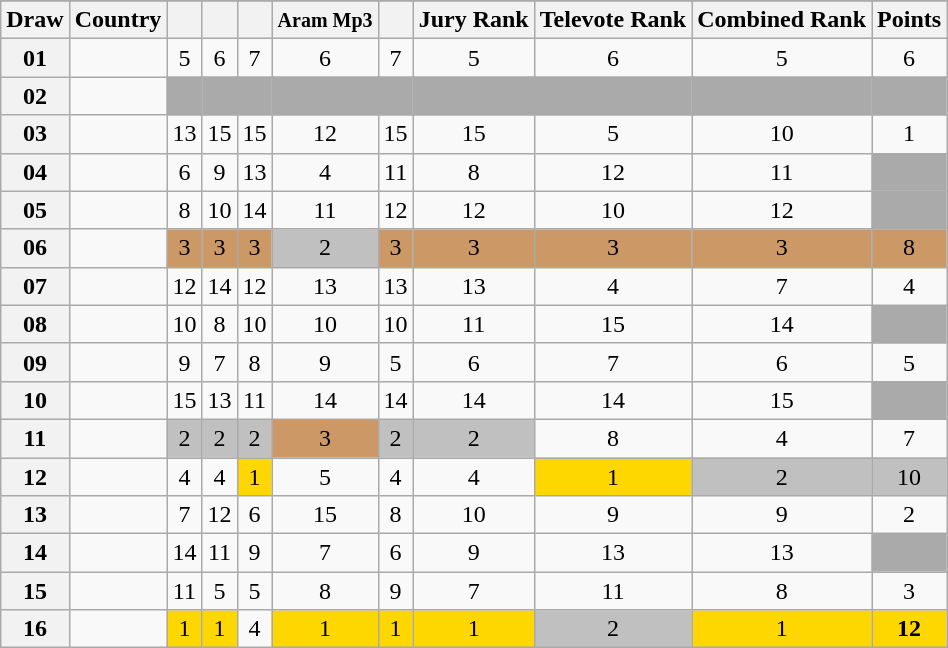<table class="sortable wikitable collapsible plainrowheaders" style="text-align:center;">
<tr>
</tr>
<tr>
<th scope="col">Draw</th>
<th scope="col">Country</th>
<th scope="col"><small></small></th>
<th scope="col"><small></small></th>
<th scope="col"><small></small></th>
<th scope="col"><small>Aram Mp3</small></th>
<th scope="col"><small></small></th>
<th scope="col">Jury Rank</th>
<th scope="col">Televote Rank</th>
<th scope="col">Combined Rank</th>
<th scope="col">Points</th>
</tr>
<tr>
<th scope="row" style="text-align:center;">01</th>
<td style="text-align:left;"></td>
<td>5</td>
<td>6</td>
<td>7</td>
<td>6</td>
<td>7</td>
<td>5</td>
<td>6</td>
<td>5</td>
<td>6</td>
</tr>
<tr class="sortbottom">
<th scope="row" style="text-align:center;">02</th>
<td style="text-align:left;"></td>
<td style="background:#AAAAAA;"></td>
<td style="background:#AAAAAA;"></td>
<td style="background:#AAAAAA;"></td>
<td style="background:#AAAAAA;"></td>
<td style="background:#AAAAAA;"></td>
<td style="background:#AAAAAA;"></td>
<td style="background:#AAAAAA;"></td>
<td style="background:#AAAAAA;"></td>
<td style="background:#AAAAAA;"></td>
</tr>
<tr>
<th scope="row" style="text-align:center;">03</th>
<td style="text-align:left;"></td>
<td>13</td>
<td>15</td>
<td>15</td>
<td>12</td>
<td>15</td>
<td>15</td>
<td>5</td>
<td>10</td>
<td>1</td>
</tr>
<tr>
<th scope="row" style="text-align:center;">04</th>
<td style="text-align:left;"></td>
<td>6</td>
<td>9</td>
<td>13</td>
<td>4</td>
<td>11</td>
<td>8</td>
<td>12</td>
<td>11</td>
<td style="background:#AAAAAA;"></td>
</tr>
<tr>
<th scope="row" style="text-align:center;">05</th>
<td style="text-align:left;"></td>
<td>8</td>
<td>10</td>
<td>14</td>
<td>11</td>
<td>12</td>
<td>12</td>
<td>10</td>
<td>12</td>
<td style="background:#AAAAAA;"></td>
</tr>
<tr>
<th scope="row" style="text-align:center;">06</th>
<td style="text-align:left;"></td>
<td style="background:#CC9966;">3</td>
<td style="background:#CC9966;">3</td>
<td style="background:#CC9966;">3</td>
<td style="background:silver;">2</td>
<td style="background:#CC9966;">3</td>
<td style="background:#CC9966;">3</td>
<td style="background:#CC9966;">3</td>
<td style="background:#CC9966;">3</td>
<td style="background:#CC9966;">8</td>
</tr>
<tr>
<th scope="row" style="text-align:center;">07</th>
<td style="text-align:left;"></td>
<td>12</td>
<td>14</td>
<td>12</td>
<td>13</td>
<td>13</td>
<td>13</td>
<td>4</td>
<td>7</td>
<td>4</td>
</tr>
<tr>
<th scope="row" style="text-align:center;">08</th>
<td style="text-align:left;"></td>
<td>10</td>
<td>8</td>
<td>10</td>
<td>10</td>
<td>10</td>
<td>11</td>
<td>15</td>
<td>14</td>
<td style="background:#AAAAAA;"></td>
</tr>
<tr>
<th scope="row" style="text-align:center;">09</th>
<td style="text-align:left;"></td>
<td>9</td>
<td>7</td>
<td>8</td>
<td>9</td>
<td>5</td>
<td>6</td>
<td>7</td>
<td>6</td>
<td>5</td>
</tr>
<tr>
<th scope="row" style="text-align:center;">10</th>
<td style="text-align:left;"></td>
<td>15</td>
<td>13</td>
<td>11</td>
<td>14</td>
<td>14</td>
<td>14</td>
<td>14</td>
<td>15</td>
<td style="background:#AAAAAA;"></td>
</tr>
<tr>
<th scope="row" style="text-align:center;">11</th>
<td style="text-align:left;"></td>
<td style="background:silver;">2</td>
<td style="background:silver;">2</td>
<td style="background:silver;">2</td>
<td style="background:#CC9966;">3</td>
<td style="background:silver;">2</td>
<td style="background:silver;">2</td>
<td>8</td>
<td>4</td>
<td>7</td>
</tr>
<tr>
<th scope="row" style="text-align:center;">12</th>
<td style="text-align:left;"></td>
<td>4</td>
<td>4</td>
<td style="background:gold;">1</td>
<td>5</td>
<td>4</td>
<td>4</td>
<td style="background:gold;">1</td>
<td style="background:silver;">2</td>
<td style="background:silver;">10</td>
</tr>
<tr>
<th scope="row" style="text-align:center;">13</th>
<td style="text-align:left;"></td>
<td>7</td>
<td>12</td>
<td>6</td>
<td>15</td>
<td>8</td>
<td>10</td>
<td>9</td>
<td>9</td>
<td>2</td>
</tr>
<tr>
<th scope="row" style="text-align:center;">14</th>
<td style="text-align:left;"></td>
<td>14</td>
<td>11</td>
<td>9</td>
<td>7</td>
<td>6</td>
<td>9</td>
<td>13</td>
<td>13</td>
<td style="background:#AAAAAA;"></td>
</tr>
<tr>
<th scope="row" style="text-align:center;">15</th>
<td style="text-align:left;"></td>
<td>11</td>
<td>5</td>
<td>5</td>
<td>8</td>
<td>9</td>
<td>7</td>
<td>11</td>
<td>8</td>
<td>3</td>
</tr>
<tr>
<th scope="row" style="text-align:center;">16</th>
<td style="text-align:left;"></td>
<td style="background:gold;">1</td>
<td style="background:gold;">1</td>
<td>4</td>
<td style="background:gold;">1</td>
<td style="background:gold;">1</td>
<td style="background:gold;">1</td>
<td style="background:silver;">2</td>
<td style="background:gold;">1</td>
<td style="background:gold;"><strong>12</strong></td>
</tr>
</table>
